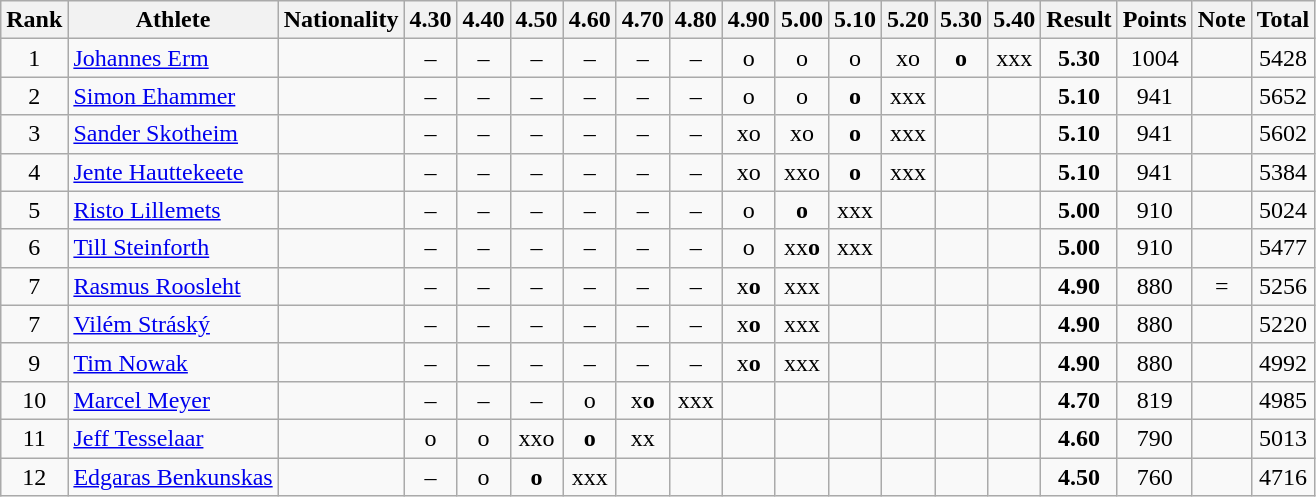<table class="wikitable sortable" style="text-align:center">
<tr>
<th>Rank</th>
<th>Athlete</th>
<th>Nationality</th>
<th>4.30</th>
<th>4.40</th>
<th>4.50</th>
<th>4.60</th>
<th>4.70</th>
<th>4.80</th>
<th>4.90</th>
<th>5.00</th>
<th>5.10</th>
<th>5.20</th>
<th>5.30</th>
<th>5.40</th>
<th>Result</th>
<th>Points</th>
<th>Note</th>
<th>Total</th>
</tr>
<tr>
<td>1</td>
<td align="left"><a href='#'>Johannes Erm</a></td>
<td align="left"></td>
<td>–</td>
<td>–</td>
<td>–</td>
<td>–</td>
<td>–</td>
<td>–</td>
<td>o</td>
<td>o</td>
<td>o</td>
<td>xo</td>
<td><strong>o</strong></td>
<td>xxx</td>
<td><strong>5.30</strong></td>
<td>1004</td>
<td></td>
<td>5428</td>
</tr>
<tr>
<td>2</td>
<td align="left"><a href='#'>Simon Ehammer</a></td>
<td align="left"></td>
<td>–</td>
<td>–</td>
<td>–</td>
<td>–</td>
<td>–</td>
<td>–</td>
<td>o</td>
<td>o</td>
<td><strong>o</strong></td>
<td>xxx</td>
<td></td>
<td></td>
<td><strong>5.10</strong></td>
<td>941</td>
<td></td>
<td>5652</td>
</tr>
<tr>
<td>3</td>
<td align="left"><a href='#'>Sander Skotheim</a></td>
<td align="left"></td>
<td>–</td>
<td>–</td>
<td>–</td>
<td>–</td>
<td>–</td>
<td>–</td>
<td>xo</td>
<td>xo</td>
<td><strong>o</strong></td>
<td>xxx</td>
<td></td>
<td></td>
<td><strong>5.10</strong></td>
<td>941</td>
<td></td>
<td>5602</td>
</tr>
<tr>
<td>4</td>
<td align="left"><a href='#'>Jente Hauttekeete</a></td>
<td align="left"></td>
<td>–</td>
<td>–</td>
<td>–</td>
<td>–</td>
<td>–</td>
<td>–</td>
<td>xo</td>
<td>xxo</td>
<td><strong>o</strong></td>
<td>xxx</td>
<td></td>
<td></td>
<td><strong>5.10</strong></td>
<td>941</td>
<td></td>
<td>5384</td>
</tr>
<tr>
<td>5</td>
<td align="left"><a href='#'>Risto Lillemets</a></td>
<td align="left"></td>
<td>–</td>
<td>–</td>
<td>–</td>
<td>–</td>
<td>–</td>
<td>–</td>
<td>o</td>
<td><strong>o</strong></td>
<td>xxx</td>
<td></td>
<td></td>
<td></td>
<td><strong>5.00</strong></td>
<td>910</td>
<td></td>
<td>5024</td>
</tr>
<tr>
<td>6</td>
<td align="left"><a href='#'>Till Steinforth</a></td>
<td align="left"></td>
<td>–</td>
<td>–</td>
<td>–</td>
<td>–</td>
<td>–</td>
<td>–</td>
<td>o</td>
<td>xx<strong>o</strong></td>
<td>xxx</td>
<td></td>
<td></td>
<td></td>
<td><strong>5.00</strong></td>
<td>910</td>
<td></td>
<td>5477</td>
</tr>
<tr>
<td>7</td>
<td align="left"><a href='#'>Rasmus Roosleht</a></td>
<td align="left"></td>
<td>–</td>
<td>–</td>
<td>–</td>
<td>–</td>
<td>–</td>
<td>–</td>
<td>x<strong>o</strong></td>
<td>xxx</td>
<td></td>
<td></td>
<td></td>
<td></td>
<td><strong>4.90</strong></td>
<td>880</td>
<td>=</td>
<td>5256</td>
</tr>
<tr>
<td>7</td>
<td align="left"><a href='#'>Vilém Stráský</a></td>
<td align="left"></td>
<td>–</td>
<td>–</td>
<td>–</td>
<td>–</td>
<td>–</td>
<td>–</td>
<td>x<strong>o</strong></td>
<td>xxx</td>
<td></td>
<td></td>
<td></td>
<td></td>
<td><strong>4.90</strong></td>
<td>880</td>
<td></td>
<td>5220</td>
</tr>
<tr>
<td>9</td>
<td align="left"><a href='#'>Tim Nowak</a></td>
<td align="left"></td>
<td>–</td>
<td>–</td>
<td>–</td>
<td>–</td>
<td>–</td>
<td>–</td>
<td>x<strong>o</strong></td>
<td>xxx</td>
<td></td>
<td></td>
<td></td>
<td></td>
<td><strong>4.90</strong></td>
<td>880</td>
<td></td>
<td>4992</td>
</tr>
<tr>
<td>10</td>
<td align="left"><a href='#'>Marcel Meyer</a></td>
<td align="left"></td>
<td>–</td>
<td>–</td>
<td>–</td>
<td>o</td>
<td>x<strong>o</strong></td>
<td>xxx</td>
<td></td>
<td></td>
<td></td>
<td></td>
<td></td>
<td></td>
<td><strong>4.70</strong></td>
<td>819</td>
<td></td>
<td>4985</td>
</tr>
<tr>
<td>11</td>
<td align="left"><a href='#'>Jeff Tesselaar</a></td>
<td align="left"></td>
<td>o</td>
<td>o</td>
<td>xxo</td>
<td><strong>o</strong></td>
<td>xx</td>
<td></td>
<td></td>
<td></td>
<td></td>
<td></td>
<td></td>
<td></td>
<td><strong>4.60</strong></td>
<td>790</td>
<td></td>
<td>5013</td>
</tr>
<tr>
<td>12</td>
<td align="left"><a href='#'>Edgaras Benkunskas</a></td>
<td align="left"></td>
<td>–</td>
<td>o</td>
<td><strong>o</strong></td>
<td>xxx</td>
<td></td>
<td></td>
<td></td>
<td></td>
<td></td>
<td></td>
<td></td>
<td></td>
<td><strong>4.50</strong></td>
<td>760</td>
<td></td>
<td>4716</td>
</tr>
</table>
